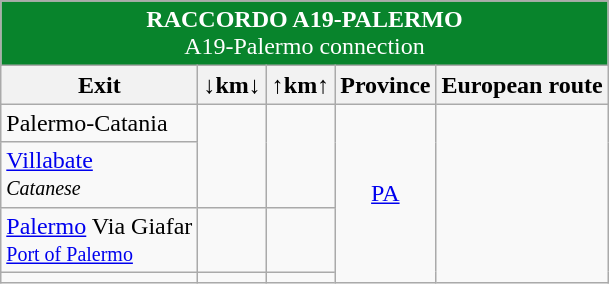<table class="wikitable">
<tr>
</tr>
<tr align="center" style="color: white;font-size:100%;" bgcolor="#08842c">
<td colspan="6"> <strong>RACCORDO A19-PALERMO</strong><br>A19-Palermo connection</td>
</tr>
<tr>
<th><strong>Exit</strong></th>
<th align="center"><strong>↓km↓</strong></th>
<th align="center"><strong>↑km↑</strong></th>
<th align="center"><strong>Province</strong></th>
<th align="center"><strong>European route</strong></th>
</tr>
<tr>
<td>   Palermo-Catania</td>
<td rowspan=2 align="right"></td>
<td rowspan=2 align="right"></td>
<td rowspan=5 align="center"><a href='#'>PA</a></td>
<td rowspan=5 align="center"></td>
</tr>
<tr>
<td> <a href='#'>Villabate</a> <br>  <small><em>Catanese</em></small></td>
</tr>
<tr>
<td> <a href='#'>Palermo</a> Via Giafar <br> <small><a href='#'>Port of Palermo</a></small></td>
<td align="right"></td>
<td align="right"></td>
</tr>
<tr>
<td>  </td>
<td align="right"></td>
<td align="right"></td>
</tr>
</table>
